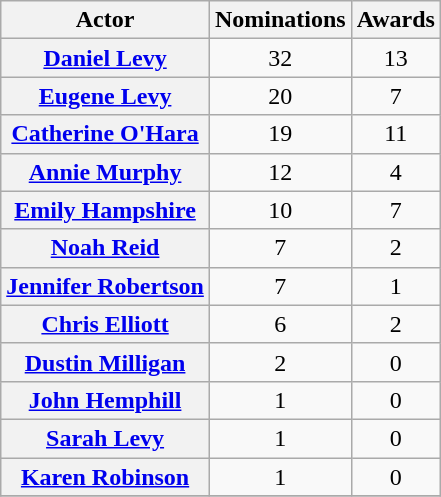<table class="wikitable sortable plainrowheaders" style="text-align:center;">
<tr>
<th scope="col">Actor</th>
<th scope="col">Nominations</th>
<th scope="col">Awards</th>
</tr>
<tr>
<th scope="row" data-sort-value="Levy, Dan"><a href='#'>Daniel Levy</a></th>
<td>32</td>
<td>13</td>
</tr>
<tr>
<th scope="row" data-sort-value="Levy, Eugene"><a href='#'>Eugene Levy</a></th>
<td>20</td>
<td>7</td>
</tr>
<tr>
<th scope="row" data-sort-value="O'Hara, Catherine"><a href='#'>Catherine O'Hara</a></th>
<td>19</td>
<td>11</td>
</tr>
<tr>
<th scope="row" data-sort-value="Murphy, Annie"><a href='#'>Annie Murphy</a></th>
<td>12</td>
<td>4</td>
</tr>
<tr>
<th scope="row" data-sort-value="Hampshire, Emily"><a href='#'>Emily Hampshire</a></th>
<td>10</td>
<td>7</td>
</tr>
<tr>
<th scope="row" data-sort-value="Reid, Noah"><a href='#'>Noah Reid</a></th>
<td>7</td>
<td>2</td>
</tr>
<tr>
<th scope="row" data-sort-value="Robertson, Jennifer"><a href='#'>Jennifer Robertson</a></th>
<td>7</td>
<td>1</td>
</tr>
<tr>
<th scope="row" data-sort-value="Elliott, Chris"><a href='#'>Chris Elliott</a></th>
<td>6</td>
<td>2</td>
</tr>
<tr>
<th scope="row" data-sort-value="Milligan, Dustin"><a href='#'>Dustin Milligan</a></th>
<td>2</td>
<td>0</td>
</tr>
<tr>
<th scope="row" data-sort-value="Hemphill, John"><a href='#'>John Hemphill</a></th>
<td>1</td>
<td>0</td>
</tr>
<tr>
<th scope="row" data-sort-value="Levy, Sarah"><a href='#'>Sarah Levy</a></th>
<td>1</td>
<td>0</td>
</tr>
<tr>
<th scope="row" data-sort-value="Robinson, Karen"><a href='#'>Karen Robinson</a></th>
<td>1</td>
<td>0</td>
</tr>
<tr>
</tr>
</table>
